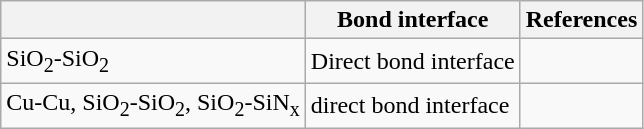<table class="wikitable">
<tr>
<th></th>
<th>Bond interface</th>
<th>References</th>
</tr>
<tr>
<td>SiO<sub>2</sub>-SiO<sub>2</sub></td>
<td>Direct bond interface</td>
<td></td>
</tr>
<tr>
<td>Cu-Cu, SiO<sub>2</sub>-SiO<sub>2</sub>, SiO<sub>2</sub>-SiN<sub>x</sub></td>
<td>direct bond interface</td>
<td></td>
</tr>
</table>
